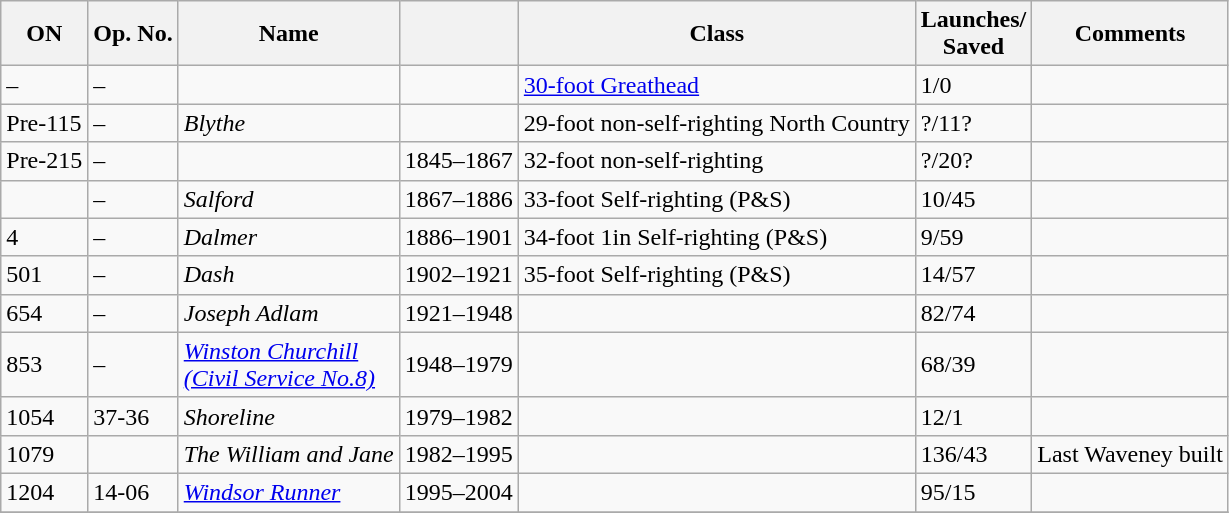<table class="wikitable">
<tr>
<th>ON</th>
<th>Op. No.</th>
<th>Name</th>
<th></th>
<th>Class</th>
<th>Launches/<br>Saved</th>
<th>Comments</th>
</tr>
<tr>
<td>–</td>
<td>–</td>
<td></td>
<td></td>
<td><a href='#'>30-foot Greathead</a></td>
<td>1/0</td>
<td></td>
</tr>
<tr>
<td>Pre-115</td>
<td>–</td>
<td><em>Blythe</em></td>
<td></td>
<td>29-foot non-self-righting North Country</td>
<td>?/11?</td>
<td></td>
</tr>
<tr>
<td>Pre-215</td>
<td>–</td>
<td></td>
<td>1845–1867</td>
<td>32-foot non-self-righting</td>
<td>?/20?</td>
<td></td>
</tr>
<tr>
<td></td>
<td>–</td>
<td><em>Salford</em></td>
<td nowrap>1867–1886</td>
<td>33-foot Self-righting (P&S)</td>
<td>10/45</td>
<td></td>
</tr>
<tr>
<td>4</td>
<td>–</td>
<td><em>Dalmer</em></td>
<td>1886–1901</td>
<td>34-foot 1in Self-righting (P&S)</td>
<td>9/59</td>
<td></td>
</tr>
<tr>
<td>501</td>
<td>–</td>
<td><em>Dash</em></td>
<td>1902–1921</td>
<td>35-foot Self-righting (P&S)</td>
<td>14/57</td>
<td></td>
</tr>
<tr>
<td>654</td>
<td>–</td>
<td><em>Joseph Adlam</em></td>
<td>1921–1948</td>
<td></td>
<td>82/74</td>
<td></td>
</tr>
<tr>
<td>853</td>
<td>–</td>
<td><a href='#'><em>Winston Churchill<br>(Civil Service No.8)</em></a></td>
<td>1948–1979</td>
<td></td>
<td>68/39</td>
<td></td>
</tr>
<tr>
<td>1054</td>
<td>37-36</td>
<td><em>Shoreline</em></td>
<td>1979–1982</td>
<td></td>
<td>12/1</td>
<td></td>
</tr>
<tr>
<td>1079</td>
<td></td>
<td><em>The William and Jane</em></td>
<td>1982–1995</td>
<td></td>
<td>136/43</td>
<td>Last Waveney built</td>
</tr>
<tr>
<td>1204</td>
<td>14-06</td>
<td><a href='#'><em>Windsor Runner<br></em></a></td>
<td>1995–2004</td>
<td></td>
<td>95/15</td>
<td></td>
</tr>
<tr>
</tr>
</table>
